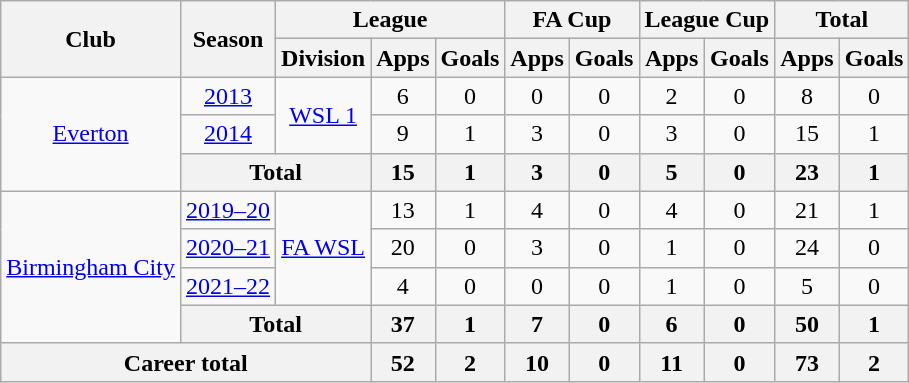<table class="wikitable" style="text-align:center">
<tr>
<th rowspan="2">Club</th>
<th rowspan="2">Season</th>
<th colspan="3">League</th>
<th colspan="2">FA Cup</th>
<th colspan="2">League Cup</th>
<th colspan="2">Total</th>
</tr>
<tr>
<th>Division</th>
<th>Apps</th>
<th>Goals</th>
<th>Apps</th>
<th>Goals</th>
<th>Apps</th>
<th>Goals</th>
<th>Apps</th>
<th>Goals</th>
</tr>
<tr>
<td rowspan="3"><a href='#'>Everton</a></td>
<td><a href='#'>2013</a></td>
<td rowspan="2"><a href='#'>WSL 1</a></td>
<td>6</td>
<td>0</td>
<td>0</td>
<td>0</td>
<td>2</td>
<td>0</td>
<td>8</td>
<td>0</td>
</tr>
<tr>
<td><a href='#'>2014</a></td>
<td>9</td>
<td>1</td>
<td>3</td>
<td>0</td>
<td>3</td>
<td>0</td>
<td>15</td>
<td>1</td>
</tr>
<tr>
<th colspan="2">Total</th>
<th>15</th>
<th>1</th>
<th>3</th>
<th>0</th>
<th>5</th>
<th>0</th>
<th>23</th>
<th>1</th>
</tr>
<tr>
<td rowspan="4"><a href='#'>Birmingham City</a></td>
<td><a href='#'>2019–20</a></td>
<td rowspan="3"><a href='#'>FA WSL</a></td>
<td>13</td>
<td>1</td>
<td>4</td>
<td>0</td>
<td>4</td>
<td>0</td>
<td>21</td>
<td>1</td>
</tr>
<tr>
<td><a href='#'>2020–21</a></td>
<td>20</td>
<td>0</td>
<td>3</td>
<td>0</td>
<td>1</td>
<td>0</td>
<td>24</td>
<td>0</td>
</tr>
<tr>
<td><a href='#'>2021–22</a></td>
<td>4</td>
<td>0</td>
<td>0</td>
<td>0</td>
<td>1</td>
<td>0</td>
<td>5</td>
<td>0</td>
</tr>
<tr>
<th colspan="2">Total</th>
<th>37</th>
<th>1</th>
<th>7</th>
<th>0</th>
<th>6</th>
<th>0</th>
<th>50</th>
<th>1</th>
</tr>
<tr>
<th colspan="3">Career total</th>
<th>52</th>
<th>2</th>
<th>10</th>
<th>0</th>
<th>11</th>
<th>0</th>
<th>73</th>
<th>2</th>
</tr>
</table>
